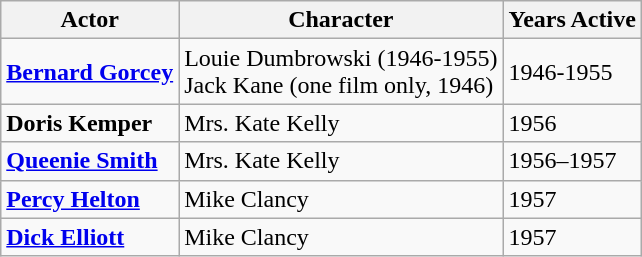<table class="wikitable">
<tr>
<th>Actor</th>
<th>Character</th>
<th>Years Active</th>
</tr>
<tr>
<td><strong><a href='#'>Bernard Gorcey</a></strong></td>
<td>Louie Dumbrowski (1946-1955)<br>Jack Kane (one film only, 1946)</td>
<td>1946-1955</td>
</tr>
<tr>
<td><strong>Doris Kemper</strong></td>
<td>Mrs. Kate Kelly</td>
<td>1956</td>
</tr>
<tr>
<td><strong><a href='#'>Queenie Smith</a></strong></td>
<td>Mrs. Kate Kelly</td>
<td>1956–1957</td>
</tr>
<tr>
<td><strong><a href='#'>Percy Helton</a></strong></td>
<td>Mike Clancy</td>
<td>1957</td>
</tr>
<tr>
<td><strong><a href='#'>Dick Elliott</a></strong></td>
<td>Mike Clancy</td>
<td>1957</td>
</tr>
</table>
